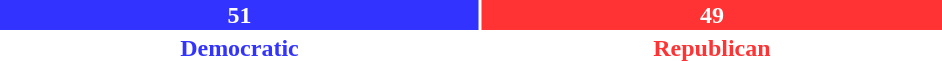<table style="width:50%">
<tr>
<td scope="row" colspan="3" style="text-align:center"></td>
</tr>
<tr>
<td scope="row" style="background:#33F; width:51.0%; text-align:center; color:white"><strong>51</strong><br></td>
<td style="background:#F33; width:49.0%; text-align:center; color:white"><strong>49</strong></td>
</tr>
<tr>
<td scope="row" style="text-align:center; color:#33F"><strong>Democratic</strong></td>
<td style="text-align:center; color:#F33"><strong>Republican</strong></td>
</tr>
</table>
